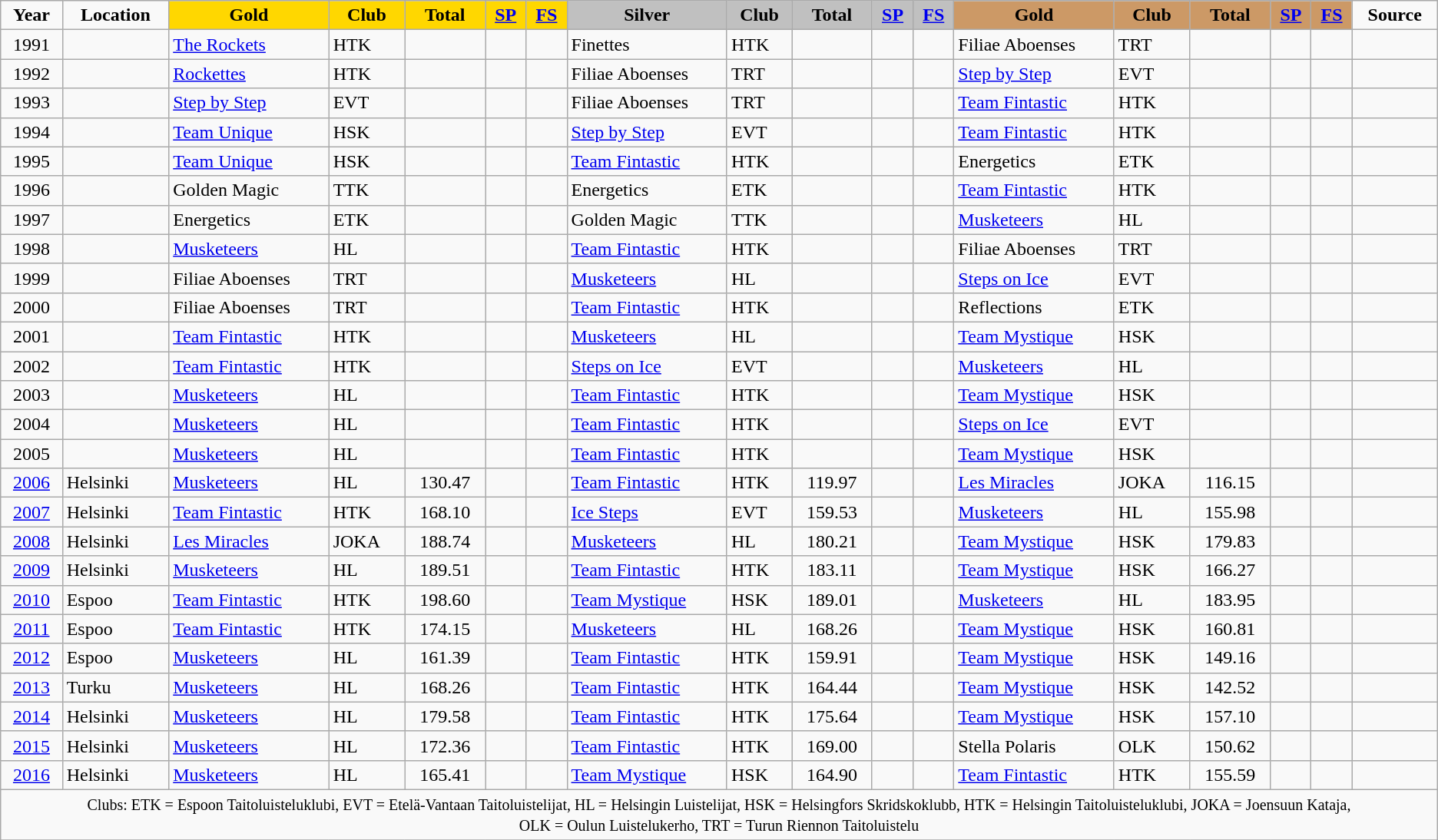<table class="wikitable sortable">
<tr>
<td align="center" align="center"><strong>Year</strong></td>
<td align="center"><strong>Location</strong></td>
<td align="center" bgcolor="gold"><strong>Gold</strong></td>
<td align="center" bgcolor="gold"><strong>Club</strong></td>
<td align="center" bgcolor="gold"><strong>Total</strong></td>
<td align="center" bgcolor="gold"><strong><a href='#'>SP</a></strong></td>
<td align="center" bgcolor="gold"><strong><a href='#'>FS</a></strong></td>
<td align="center" bgcolor="silver"><strong>Silver</strong></td>
<td align="center" bgcolor="silver"><strong>Club</strong></td>
<td align="center" bgcolor="silver"><strong>Total</strong></td>
<td align="center" bgcolor="silver"><strong><a href='#'>SP</a></strong></td>
<td align="center" bgcolor="silver"><strong><a href='#'>FS</a></strong></td>
<td align="center" bgcolor="cc9966"><strong>Gold</strong></td>
<td align="center" bgcolor="cc9966"><strong>Club</strong></td>
<td align="center" bgcolor="cc9966"><strong>Total</strong></td>
<td align="center" bgcolor="cc9966"><strong><a href='#'>SP</a></strong></td>
<td align="center" bgcolor="cc9966"><strong><a href='#'>FS</a></strong></td>
<td align="center"><strong>Source</strong></td>
</tr>
<tr>
<td align="center">1991</td>
<td></td>
<td><a href='#'>The Rockets</a></td>
<td>HTK</td>
<td align=center></td>
<td align=center></td>
<td align=center></td>
<td>Finettes</td>
<td>HTK</td>
<td align=center></td>
<td align=center></td>
<td align=center></td>
<td>Filiae Aboenses</td>
<td>TRT</td>
<td align=center></td>
<td align=center></td>
<td align=center></td>
<td align=center></td>
</tr>
<tr>
<td align="center">1992</td>
<td></td>
<td><a href='#'>Rockettes</a></td>
<td>HTK</td>
<td align=center></td>
<td align=center></td>
<td align=center></td>
<td>Filiae Aboenses</td>
<td>TRT</td>
<td align=center></td>
<td align=center></td>
<td align=center></td>
<td><a href='#'>Step by Step</a></td>
<td>EVT</td>
<td align=center></td>
<td align=center></td>
<td align=center></td>
<td align=center></td>
</tr>
<tr>
<td align="center">1993</td>
<td></td>
<td><a href='#'>Step by Step</a></td>
<td>EVT</td>
<td align=center></td>
<td align=center></td>
<td align=center></td>
<td>Filiae Aboenses</td>
<td>TRT</td>
<td align=center></td>
<td align=center></td>
<td align=center></td>
<td><a href='#'>Team Fintastic</a></td>
<td>HTK</td>
<td align=center></td>
<td align=center></td>
<td align=center></td>
<td align=center></td>
</tr>
<tr>
<td align="center">1994</td>
<td></td>
<td><a href='#'>Team Unique</a></td>
<td>HSK</td>
<td align=center></td>
<td align=center></td>
<td align=center></td>
<td><a href='#'>Step by Step</a></td>
<td>EVT</td>
<td align=center></td>
<td align=center></td>
<td align=center></td>
<td><a href='#'>Team Fintastic</a></td>
<td>HTK</td>
<td align=center></td>
<td align=center></td>
<td align=center></td>
<td align=center></td>
</tr>
<tr>
<td align="center">1995</td>
<td></td>
<td><a href='#'>Team Unique</a></td>
<td>HSK</td>
<td align=center></td>
<td align=center></td>
<td align=center></td>
<td><a href='#'>Team Fintastic</a></td>
<td>HTK</td>
<td align=center></td>
<td align=center></td>
<td align=center></td>
<td>Energetics</td>
<td>ETK</td>
<td align=center></td>
<td align=center></td>
<td align=center></td>
<td align=center></td>
</tr>
<tr>
<td align="center">1996</td>
<td></td>
<td>Golden Magic</td>
<td>TTK</td>
<td align=center></td>
<td align=center></td>
<td align=center></td>
<td>Energetics</td>
<td>ETK</td>
<td align=center></td>
<td align=center></td>
<td align=center></td>
<td><a href='#'>Team Fintastic</a></td>
<td>HTK</td>
<td align=center></td>
<td align=center></td>
<td align=center></td>
<td align=center></td>
</tr>
<tr>
<td align="center">1997</td>
<td></td>
<td>Energetics</td>
<td>ETK</td>
<td align=center></td>
<td align=center></td>
<td align=center></td>
<td>Golden Magic</td>
<td>TTK</td>
<td align=center></td>
<td align=center></td>
<td align=center></td>
<td><a href='#'>Musketeers</a></td>
<td>HL</td>
<td align=center></td>
<td align=center></td>
<td align=center></td>
<td align=center></td>
</tr>
<tr>
<td align="center">1998</td>
<td></td>
<td><a href='#'>Musketeers</a></td>
<td>HL</td>
<td align=center></td>
<td align=center></td>
<td align=center></td>
<td><a href='#'>Team Fintastic</a></td>
<td>HTK</td>
<td align=center></td>
<td align=center></td>
<td align=center></td>
<td>Filiae Aboenses</td>
<td>TRT</td>
<td align=center></td>
<td align=center></td>
<td align=center></td>
<td align=center></td>
</tr>
<tr>
<td align="center">1999</td>
<td></td>
<td>Filiae Aboenses</td>
<td>TRT</td>
<td align=center></td>
<td align=center></td>
<td align=center></td>
<td><a href='#'>Musketeers</a></td>
<td>HL</td>
<td align=center></td>
<td align=center></td>
<td align=center></td>
<td><a href='#'>Steps on Ice</a></td>
<td>EVT</td>
<td align=center></td>
<td align=center></td>
<td align=center></td>
<td align=center></td>
</tr>
<tr>
<td align="center">2000</td>
<td></td>
<td>Filiae Aboenses</td>
<td>TRT</td>
<td align=center></td>
<td align=center></td>
<td align=center></td>
<td><a href='#'>Team Fintastic</a></td>
<td>HTK</td>
<td align=center></td>
<td align=center></td>
<td align=center></td>
<td>Reflections</td>
<td>ETK</td>
<td align=center></td>
<td align=center></td>
<td align=center></td>
<td align=center></td>
</tr>
<tr>
<td align="center">2001</td>
<td></td>
<td><a href='#'>Team Fintastic</a></td>
<td>HTK</td>
<td align=center></td>
<td align=center></td>
<td align=center></td>
<td><a href='#'>Musketeers</a></td>
<td>HL</td>
<td align=center></td>
<td align=center></td>
<td align=center></td>
<td><a href='#'>Team Mystique</a></td>
<td>HSK</td>
<td align=center></td>
<td align=center></td>
<td align=center></td>
<td align=center></td>
</tr>
<tr>
<td align="center">2002</td>
<td></td>
<td><a href='#'>Team Fintastic</a></td>
<td>HTK</td>
<td align=center></td>
<td align=center></td>
<td align=center></td>
<td><a href='#'>Steps on Ice</a></td>
<td>EVT</td>
<td align=center></td>
<td align=center></td>
<td align=center></td>
<td><a href='#'>Musketeers</a></td>
<td>HL</td>
<td align=center></td>
<td align=center></td>
<td align=center></td>
<td align=center></td>
</tr>
<tr>
<td align="center">2003</td>
<td></td>
<td><a href='#'>Musketeers</a></td>
<td>HL</td>
<td align=center></td>
<td align=center></td>
<td align=center></td>
<td><a href='#'>Team Fintastic</a></td>
<td>HTK</td>
<td align=center></td>
<td align=center></td>
<td align=center></td>
<td><a href='#'>Team Mystique</a></td>
<td>HSK</td>
<td align=center></td>
<td align=center></td>
<td align=center></td>
<td align=center></td>
</tr>
<tr>
<td align="center">2004</td>
<td></td>
<td><a href='#'>Musketeers</a></td>
<td>HL</td>
<td align=center></td>
<td align=center></td>
<td align=center></td>
<td><a href='#'>Team Fintastic</a></td>
<td>HTK</td>
<td align=center></td>
<td align=center></td>
<td align=center></td>
<td><a href='#'>Steps on Ice</a></td>
<td>EVT</td>
<td align=center></td>
<td align=center></td>
<td align=center></td>
<td align=center></td>
</tr>
<tr>
<td align="center">2005</td>
<td></td>
<td><a href='#'>Musketeers</a></td>
<td>HL</td>
<td align=center></td>
<td align=center></td>
<td align=center></td>
<td><a href='#'>Team Fintastic</a></td>
<td>HTK</td>
<td align=center></td>
<td align=center></td>
<td align=center></td>
<td><a href='#'>Team Mystique</a></td>
<td>HSK</td>
<td align=center></td>
<td align=center></td>
<td align=center></td>
<td align=center></td>
</tr>
<tr>
<td align="center"><a href='#'>2006</a></td>
<td>Helsinki</td>
<td><a href='#'>Musketeers</a></td>
<td>HL</td>
<td align=center>130.47</td>
<td align=center></td>
<td align=center></td>
<td><a href='#'>Team Fintastic</a></td>
<td>HTK</td>
<td align=center>119.97</td>
<td align=center></td>
<td align=center></td>
<td><a href='#'>Les Miracles</a></td>
<td>JOKA</td>
<td align=center>116.15</td>
<td align=center></td>
<td align=center></td>
<td align=center></td>
</tr>
<tr>
<td align="center"><a href='#'>2007</a></td>
<td>Helsinki</td>
<td><a href='#'>Team Fintastic</a></td>
<td>HTK</td>
<td align=center>168.10</td>
<td align=center></td>
<td align=center></td>
<td><a href='#'>Ice Steps</a></td>
<td>EVT</td>
<td align=center>159.53</td>
<td align=center></td>
<td align=center></td>
<td><a href='#'>Musketeers</a></td>
<td>HL</td>
<td align=center>155.98</td>
<td align=center></td>
<td align=center></td>
<td align=center></td>
</tr>
<tr>
<td align="center"><a href='#'>2008</a></td>
<td>Helsinki</td>
<td><a href='#'>Les Miracles</a></td>
<td>JOKA</td>
<td align=center>188.74</td>
<td align=center></td>
<td align=center></td>
<td><a href='#'>Musketeers</a></td>
<td>HL</td>
<td align=center>180.21</td>
<td align=center></td>
<td align=center></td>
<td><a href='#'>Team Mystique</a></td>
<td>HSK</td>
<td align=center>179.83</td>
<td align=center></td>
<td align=center></td>
<td align=center></td>
</tr>
<tr>
<td align="center"><a href='#'>2009</a></td>
<td>Helsinki</td>
<td><a href='#'>Musketeers</a></td>
<td>HL</td>
<td align=center>189.51</td>
<td align=center></td>
<td align=center></td>
<td><a href='#'>Team Fintastic</a></td>
<td>HTK</td>
<td align=center>183.11</td>
<td align=center></td>
<td align=center></td>
<td><a href='#'>Team Mystique</a></td>
<td>HSK</td>
<td align=center>166.27</td>
<td align=center></td>
<td align=center></td>
<td align=center></td>
</tr>
<tr>
<td align="center"><a href='#'>2010</a></td>
<td>Espoo</td>
<td><a href='#'>Team Fintastic</a></td>
<td>HTK</td>
<td align=center>198.60</td>
<td align=center></td>
<td align=center></td>
<td><a href='#'>Team Mystique</a></td>
<td>HSK</td>
<td align=center>189.01</td>
<td align=center></td>
<td align=center></td>
<td><a href='#'>Musketeers</a></td>
<td>HL</td>
<td align=center>183.95</td>
<td align=center></td>
<td align=center></td>
<td align=center></td>
</tr>
<tr>
<td align="center"><a href='#'>2011</a></td>
<td>Espoo</td>
<td><a href='#'>Team Fintastic</a></td>
<td>HTK</td>
<td align=center>174.15</td>
<td align=center></td>
<td align=center></td>
<td><a href='#'>Musketeers</a></td>
<td>HL</td>
<td align=center>168.26</td>
<td align=center></td>
<td align=center></td>
<td><a href='#'>Team Mystique</a></td>
<td>HSK</td>
<td align=center>160.81</td>
<td align=center></td>
<td align=center></td>
<td align=center></td>
</tr>
<tr>
<td align="center"><a href='#'>2012</a></td>
<td>Espoo</td>
<td><a href='#'>Musketeers</a></td>
<td>HL</td>
<td align=center>161.39</td>
<td align=center></td>
<td align=center></td>
<td><a href='#'>Team Fintastic</a></td>
<td>HTK</td>
<td align=center>159.91</td>
<td align=center></td>
<td align=center></td>
<td><a href='#'>Team Mystique</a></td>
<td>HSK</td>
<td align=center>149.16</td>
<td align=center></td>
<td align=center></td>
<td align=center></td>
</tr>
<tr>
<td align="center"><a href='#'>2013</a></td>
<td>Turku</td>
<td><a href='#'>Musketeers</a></td>
<td>HL</td>
<td align=center>168.26</td>
<td align=center></td>
<td align=center></td>
<td><a href='#'>Team Fintastic</a></td>
<td>HTK</td>
<td align=center>164.44</td>
<td align=center></td>
<td align=center></td>
<td><a href='#'>Team Mystique</a></td>
<td>HSK</td>
<td align=center>142.52</td>
<td align=center></td>
<td align=center></td>
<td align=center></td>
</tr>
<tr>
<td align="center"><a href='#'>2014</a></td>
<td>Helsinki</td>
<td><a href='#'>Musketeers</a></td>
<td>HL</td>
<td align=center>179.58</td>
<td align=center></td>
<td align=center></td>
<td><a href='#'>Team Fintastic</a></td>
<td>HTK</td>
<td align=center>175.64</td>
<td align=center></td>
<td align=center></td>
<td><a href='#'>Team Mystique</a></td>
<td>HSK</td>
<td align=center>157.10</td>
<td align=center></td>
<td align=center></td>
<td align=center></td>
</tr>
<tr>
<td align="center"><a href='#'>2015</a></td>
<td>Helsinki</td>
<td><a href='#'>Musketeers</a></td>
<td>HL</td>
<td align=center>172.36</td>
<td align=center></td>
<td align=center></td>
<td><a href='#'>Team Fintastic</a></td>
<td>HTK</td>
<td align=center>169.00</td>
<td align=center></td>
<td align=center></td>
<td>Stella Polaris</td>
<td>OLK</td>
<td align=center>150.62</td>
<td align=center></td>
<td align=center></td>
<td align=center></td>
</tr>
<tr>
<td align="center"><a href='#'>2016</a></td>
<td>Helsinki</td>
<td><a href='#'>Musketeers</a></td>
<td>HL</td>
<td align=center>165.41</td>
<td align=center></td>
<td align=center></td>
<td><a href='#'>Team Mystique</a></td>
<td>HSK</td>
<td align=center>164.90</td>
<td align=center></td>
<td align=center></td>
<td><a href='#'>Team Fintastic</a></td>
<td>HTK</td>
<td align=center>155.59</td>
<td align=center></td>
<td align=center></td>
<td align=center></td>
</tr>
<tr>
<td colspan="18" align="center"><small>Clubs: ETK = Espoon Taitoluisteluklubi, EVT = Etelä-Vantaan Taitoluistelijat, HL = Helsingin Luistelijat, HSK = Helsingfors Skridskoklubb, HTK = Helsingin Taitoluisteluklubi, JOKA = Joensuun Kataja, OLK = Oulun Luistelukerho, TRT = Turun Riennon Taitoluistelu</small></td>
</tr>
<tr>
</tr>
</table>
